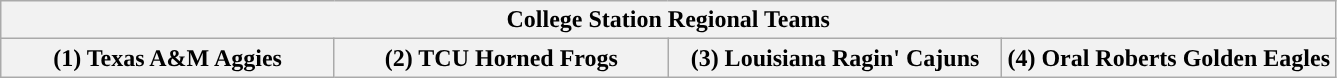<table class="wikitable">
<tr>
<th colspan=4>College Station Regional Teams</th>
</tr>
<tr>
<th style="width: 25%; ">(1) Texas A&M Aggies</th>
<th style="width: 25%; ">(2) TCU Horned Frogs</th>
<th style="width: 25%; ">(3) Louisiana Ragin' Cajuns</th>
<th style="width: 25%; ">(4) Oral Roberts Golden Eagles</th>
</tr>
</table>
